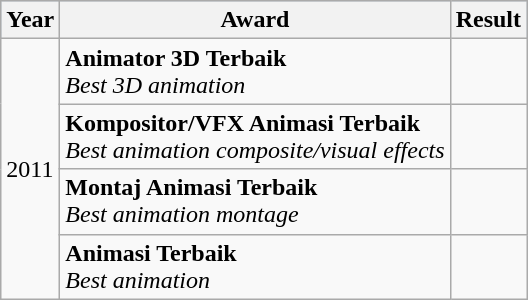<table class="wikitable" style="margin:1em 0;">
<tr style="background:#b0c4de;">
<th>Year</th>
<th>Award</th>
<th>Result</th>
</tr>
<tr>
<td rowspan=4>2011</td>
<td><strong>Animator 3D Terbaik</strong><br><em>Best 3D animation</em></td>
<td></td>
</tr>
<tr>
<td><strong>Kompositor/VFX Animasi Terbaik</strong><br><em>Best animation composite/visual effects</em></td>
<td></td>
</tr>
<tr>
<td><strong>Montaj Animasi Terbaik</strong><br><em>Best animation montage</em></td>
<td></td>
</tr>
<tr>
<td><strong>Animasi Terbaik</strong><br><em>Best animation</em></td>
<td></td>
</tr>
</table>
